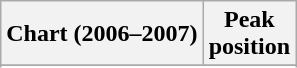<table class="wikitable sortable plainrowheaders" style="text-align:center;">
<tr>
<th scope="col">Chart (2006–2007)</th>
<th scope="col">Peak<br>position</th>
</tr>
<tr>
</tr>
<tr>
</tr>
</table>
